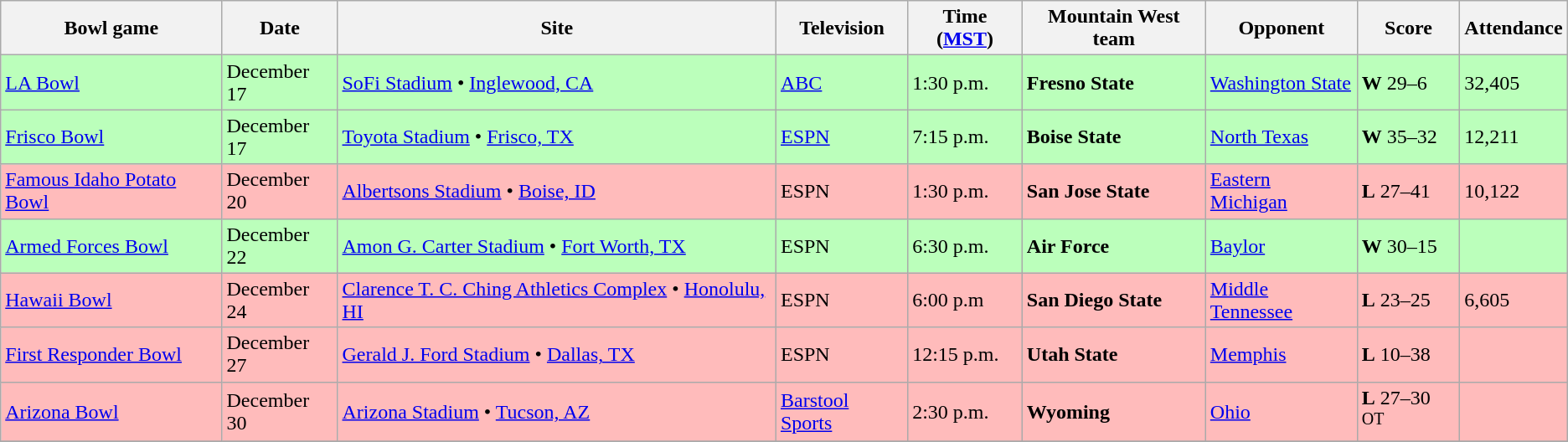<table class="wikitable">
<tr>
<th>Bowl game</th>
<th>Date</th>
<th>Site</th>
<th>Television</th>
<th>Time (<a href='#'>MST</a>)</th>
<th>Mountain West team</th>
<th>Opponent</th>
<th>Score</th>
<th>Attendance</th>
</tr>
<tr style="background:#bfb;">
<td><a href='#'>LA Bowl</a></td>
<td>December 17</td>
<td><a href='#'>SoFi Stadium</a> • <a href='#'>Inglewood, CA</a></td>
<td><a href='#'>ABC</a></td>
<td>1:30 p.m.</td>
<td><strong>Fresno State</strong></td>
<td><a href='#'>Washington State</a></td>
<td><strong>W</strong> 29–6</td>
<td>32,405</td>
</tr>
<tr style="background:#bfb;">
<td><a href='#'>Frisco Bowl</a></td>
<td>December 17</td>
<td><a href='#'>Toyota Stadium</a> • <a href='#'>Frisco, TX</a></td>
<td><a href='#'>ESPN</a></td>
<td>7:15 p.m.</td>
<td><strong>Boise State</strong></td>
<td><a href='#'>North Texas</a></td>
<td><strong>W</strong> 35–32</td>
<td>12,211</td>
</tr>
<tr style="background:#fbb;">
<td><a href='#'>Famous Idaho Potato Bowl</a></td>
<td>December 20</td>
<td><a href='#'>Albertsons Stadium</a> • <a href='#'>Boise, ID</a></td>
<td>ESPN</td>
<td>1:30 p.m.</td>
<td><strong>San Jose State</strong></td>
<td><a href='#'>Eastern Michigan</a></td>
<td><strong>L</strong> 27–41</td>
<td>10,122</td>
</tr>
<tr style="background:#bfb;">
<td><a href='#'>Armed Forces Bowl</a></td>
<td>December 22</td>
<td><a href='#'>Amon G. Carter Stadium</a> • <a href='#'>Fort Worth, TX</a></td>
<td>ESPN</td>
<td>6:30 p.m.</td>
<td><strong>Air Force</strong></td>
<td><a href='#'>Baylor</a></td>
<td><strong>W</strong> 30–15</td>
<td></td>
</tr>
<tr style="background:#fbb;">
<td><a href='#'>Hawaii Bowl</a></td>
<td>December 24</td>
<td><a href='#'>Clarence T. C. Ching Athletics Complex</a> • <a href='#'>Honolulu, HI</a></td>
<td>ESPN</td>
<td>6:00 p.m</td>
<td><strong>San Diego State</strong></td>
<td><a href='#'>Middle Tennessee</a></td>
<td><strong>L</strong> 23–25</td>
<td>6,605</td>
</tr>
<tr style="background:#fbb;">
<td><a href='#'>First Responder Bowl</a></td>
<td>December 27</td>
<td><a href='#'>Gerald J. Ford Stadium</a> • <a href='#'>Dallas, TX</a></td>
<td>ESPN</td>
<td>12:15 p.m.</td>
<td><strong>Utah State</strong></td>
<td><a href='#'>Memphis</a></td>
<td><strong>L</strong> 10–38</td>
<td></td>
</tr>
<tr style="background:#fbb;">
<td><a href='#'>Arizona Bowl</a></td>
<td>December 30</td>
<td><a href='#'>Arizona Stadium</a> • <a href='#'>Tucson, AZ</a></td>
<td><a href='#'>Barstool Sports</a></td>
<td>2:30 p.m.</td>
<td><strong>Wyoming</strong></td>
<td><a href='#'>Ohio</a></td>
<td><strong>L</strong> 27–30 <sup>OT</sup></td>
<td></td>
</tr>
<tr>
</tr>
</table>
